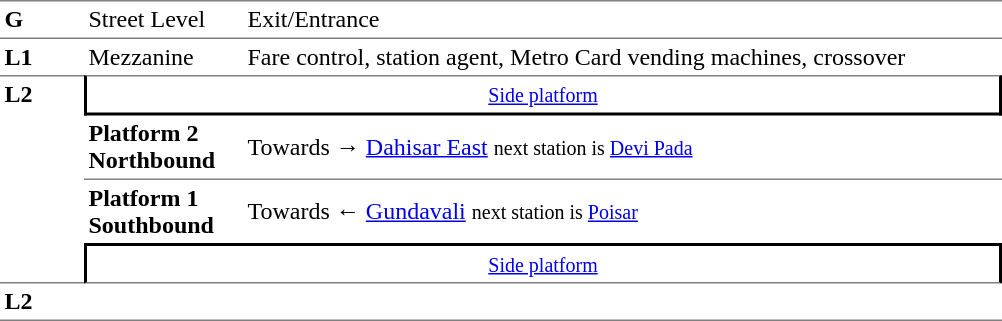<table cellspacing="0" cellpadding="3" border="0">
<tr>
<td style="border-bottom:solid 1px gray;border-top:solid 1px gray;" width="50" valign="top"><strong>G</strong></td>
<td style="border-top:solid 1px gray;border-bottom:solid 1px gray;" width="100" valign="top">Street Level</td>
<td style="border-top:solid 1px gray;border-bottom:solid 1px gray;" width="500" valign="top">Exit/Entrance</td>
</tr>
<tr>
<td valign="top"><strong>L1</strong></td>
<td valign="top">Mezzanine</td>
<td valign="top">Fare control, station agent, Metro Card vending machines, crossover</td>
</tr>
<tr>
<td rowspan="4" style="border-top:solid 1px gray;border-bottom:solid 1px gray;" width="50" valign="top"><strong>L2</strong></td>
<td colspan="2" style="border-top:solid 1px gray;border-right:solid 2px black;border-left:solid 2px black;border-bottom:solid 2px black;text-align:center;"><small><a href='#'>Side platform</a></small></td>
</tr>
<tr>
<td style="border-bottom:solid 1px gray;" width="100"><span><strong>Platform 2</strong><br><strong>Northbound</strong></span></td>
<td style="border-bottom:solid 1px gray;" width="500">Towards → <a href='#'>Dahisar East</a> <small>next station is <a href='#'>Devi Pada</a></small></td>
</tr>
<tr>
<td><span><strong>Platform 1</strong><br><strong>Southbound</strong></span></td>
<td>Towards ← <a href='#'>Gundavali</a> <small>next station is <a href='#'>Poisar</a></small></td>
</tr>
<tr>
<td colspan="2" style="border-top:solid 2px black;border-right:solid 2px black;border-left:solid 2px black;border-bottom:solid 1px gray;" align="center"><small><a href='#'>Side platform</a></small></td>
</tr>
<tr>
<td rowspan="2" style="border-bottom:solid 1px gray;" width="50" valign="top"><strong>L2</strong></td>
<td style="border-bottom:solid 1px gray;" width="100"></td>
<td style="border-bottom:solid 1px gray;" width="500"></td>
</tr>
<tr>
</tr>
</table>
